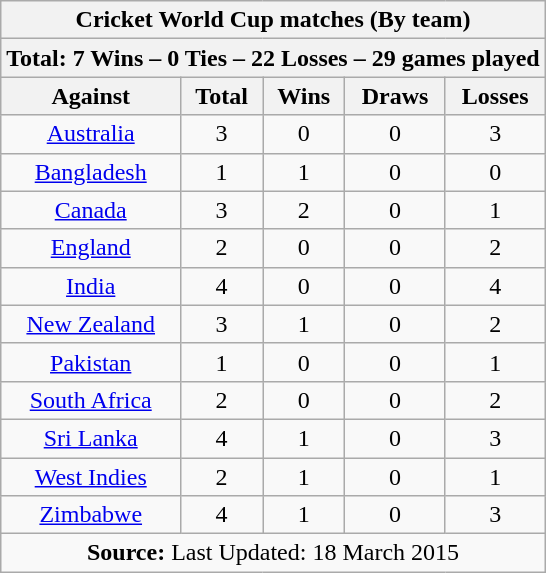<table class="wikitable" style="text-align: center;">
<tr>
<th colspan=5>Cricket World Cup matches (By team)</th>
</tr>
<tr>
<th colspan=5>Total: 7 Wins – 0 Ties – 22 Losses – 29 games played</th>
</tr>
<tr>
<th>Against</th>
<th>Total</th>
<th>Wins</th>
<th>Draws</th>
<th>Losses</th>
</tr>
<tr>
<td> <a href='#'>Australia</a></td>
<td>3</td>
<td>0</td>
<td>0</td>
<td>3</td>
</tr>
<tr>
<td> <a href='#'>Bangladesh</a></td>
<td>1</td>
<td>1</td>
<td>0</td>
<td>0</td>
</tr>
<tr>
<td> <a href='#'>Canada</a></td>
<td>3</td>
<td>2</td>
<td>0</td>
<td>1</td>
</tr>
<tr>
<td> <a href='#'>England</a></td>
<td>2</td>
<td>0</td>
<td>0</td>
<td>2</td>
</tr>
<tr>
<td> <a href='#'>India</a></td>
<td>4</td>
<td>0</td>
<td>0</td>
<td>4</td>
</tr>
<tr>
<td> <a href='#'>New Zealand</a></td>
<td>3</td>
<td>1</td>
<td>0</td>
<td>2</td>
</tr>
<tr>
<td> <a href='#'>Pakistan</a></td>
<td>1</td>
<td>0</td>
<td>0</td>
<td>1</td>
</tr>
<tr>
<td> <a href='#'>South Africa</a></td>
<td>2</td>
<td>0</td>
<td>0</td>
<td>2</td>
</tr>
<tr>
<td> <a href='#'>Sri Lanka</a></td>
<td>4</td>
<td>1</td>
<td>0</td>
<td>3</td>
</tr>
<tr>
<td> <a href='#'>West Indies</a></td>
<td>2</td>
<td>1</td>
<td>0</td>
<td>1</td>
</tr>
<tr>
<td> <a href='#'>Zimbabwe</a></td>
<td>4</td>
<td>1</td>
<td>0</td>
<td>3</td>
</tr>
<tr>
<td colspan=5><strong>Source: </strong>Last Updated: 18 March 2015</td>
</tr>
</table>
